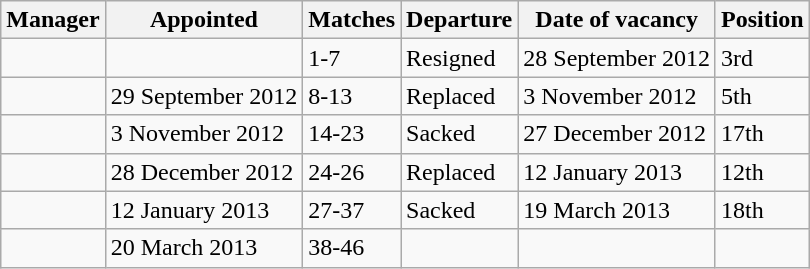<table class="wikitable">
<tr>
<th>Manager</th>
<th>Appointed</th>
<th>Matches</th>
<th>Departure</th>
<th>Date of vacancy</th>
<th>Position</th>
</tr>
<tr>
<td> </td>
<td></td>
<td>1-7</td>
<td>Resigned</td>
<td>28 September 2012</td>
<td>3rd</td>
</tr>
<tr>
<td> </td>
<td>29 September 2012</td>
<td>8-13</td>
<td>Replaced</td>
<td>3 November 2012</td>
<td>5th</td>
</tr>
<tr>
<td> </td>
<td>3 November 2012</td>
<td>14-23</td>
<td>Sacked</td>
<td>27 December 2012</td>
<td>17th</td>
</tr>
<tr>
<td> </td>
<td>28 December 2012</td>
<td>24-26</td>
<td>Replaced</td>
<td>12 January 2013</td>
<td>12th</td>
</tr>
<tr>
<td> </td>
<td>12 January 2013</td>
<td>27-37</td>
<td>Sacked</td>
<td>19 March 2013</td>
<td>18th</td>
</tr>
<tr>
<td> </td>
<td>20 March 2013</td>
<td>38-46</td>
<td></td>
<td></td>
<td></td>
</tr>
</table>
